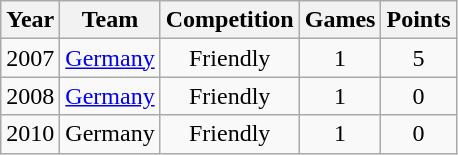<table class="wikitable">
<tr>
<th>Year</th>
<th>Team</th>
<th>Competition</th>
<th>Games</th>
<th>Points</th>
</tr>
<tr align="center">
<td>2007</td>
<td><a href='#'>Germany</a></td>
<td>Friendly</td>
<td>1</td>
<td>5</td>
</tr>
<tr align="center">
<td>2008</td>
<td><a href='#'>Germany</a></td>
<td>Friendly</td>
<td>1</td>
<td>0</td>
</tr>
<tr align="center">
<td>2010</td>
<td>Germany</td>
<td>Friendly</td>
<td>1</td>
<td>0</td>
</tr>
</table>
